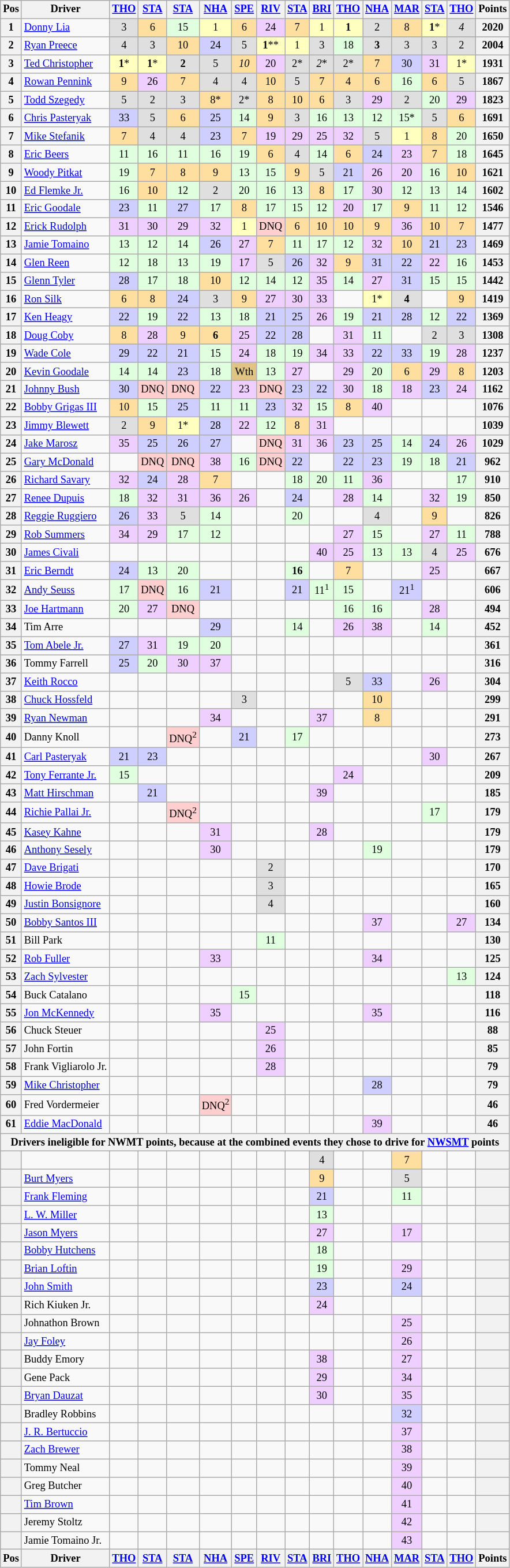<table class="wikitable" style="font-size:77%; text-align:center;">
<tr valign="center">
<th valign="middle">Pos</th>
<th valign="middle">Driver</th>
<th><a href='#'>THO</a></th>
<th><a href='#'>STA</a></th>
<th><a href='#'>STA</a></th>
<th><a href='#'>NHA</a></th>
<th><a href='#'>SPE</a></th>
<th><a href='#'>RIV</a></th>
<th><a href='#'>STA</a></th>
<th><a href='#'>BRI</a></th>
<th><a href='#'>THO</a></th>
<th><a href='#'>NHA</a></th>
<th><a href='#'>MAR</a></th>
<th><a href='#'>STA</a></th>
<th><a href='#'>THO</a></th>
<th valign="middle">Points</th>
</tr>
<tr>
<th>1</th>
<td align="left"><a href='#'>Donny Lia</a></td>
<td style="background:#DFDFDF;">3</td>
<td style="background:#FFDF9F;">6</td>
<td style="background:#DFFFDF;">15</td>
<td style="background:#FFFFBF;">1</td>
<td style="background:#FFDF9F;">6</td>
<td style="background:#EFCFFF;">24</td>
<td style="background:#FFDF9F;">7</td>
<td style="background:#FFFFBF;">1</td>
<td style="background:#FFFFBF;"><strong>1</strong></td>
<td style="background:#DFDFDF;">2</td>
<td style="background:#FFDF9F;">8</td>
<td style="background:#FFFFBF;"><strong>1</strong>*</td>
<td style="background:#DFDFDF;"><em>4</em></td>
<th>2020</th>
</tr>
<tr>
<th>2</th>
<td align="left"><a href='#'>Ryan Preece</a></td>
<td style="background:#DFDFDF;">4</td>
<td style="background:#DFDFDF;">3</td>
<td style="background:#FFDF9F;">10</td>
<td style="background:#CFCFFF;">24</td>
<td style="background:#DFDFDF;">5</td>
<td style="background:#FFFFBF;"><strong>1</strong>**</td>
<td style="background:#FFFFBF;">1</td>
<td style="background:#DFDFDF;">3</td>
<td style="background:#DFFFDF;">18</td>
<td style="background:#DFDFDF;"><strong>3</strong></td>
<td style="background:#DFDFDF;">3</td>
<td style="background:#DFDFDF;">3</td>
<td style="background:#DFDFDF;">2</td>
<th>2004</th>
</tr>
<tr>
<th>3</th>
<td align="left"><a href='#'>Ted Christopher</a></td>
<td style="background:#FFFFBF;"><strong>1</strong>*</td>
<td style="background:#FFFFBF;"><strong>1</strong>*</td>
<td style="background:#DFDFDF;"><strong>2</strong></td>
<td style="background:#DFDFDF;">5</td>
<td style="background:#FFDF9F;"><em>10</em></td>
<td style="background:#EFCFFF;">20</td>
<td style="background:#DFDFDF;">2*</td>
<td style="background:#DFDFDF;"><em>2</em>*</td>
<td style="background:#DFDFDF;">2*</td>
<td style="background:#FFDF9F;">7</td>
<td style="background:#CFCFFF;">30</td>
<td style="background:#EFCFFF;">31</td>
<td style="background:#FFFFBF;">1*</td>
<th>1931</th>
</tr>
<tr>
<th>4</th>
<td align="left"><a href='#'>Rowan Pennink</a></td>
<td style="background:#FFDF9F;">9</td>
<td style="background:#EFCFFF;">26</td>
<td style="background:#FFDF9F;">7</td>
<td style="background:#DFDFDF;">4</td>
<td style="background:#DFDFDF;">4</td>
<td style="background:#FFDF9F;">10</td>
<td style="background:#DFDFDF;">5</td>
<td style="background:#FFDF9F;">7</td>
<td style="background:#FFDF9F;">4</td>
<td style="background:#FFDF9F;">6</td>
<td style="background:#DFFFDF;">16</td>
<td style="background:#FFDF9F;">6</td>
<td style="background:#DFDFDF;">5</td>
<th>1867</th>
</tr>
<tr>
<th>5</th>
<td align="left"><a href='#'>Todd Szegedy</a></td>
<td style="background:#DFDFDF;">5</td>
<td style="background:#DFDFDF;">2</td>
<td style="background:#DFDFDF;">3</td>
<td style="background:#FFDF9F;">8*</td>
<td style="background:#DFDFDF;">2*</td>
<td style="background:#FFDF9F;">8</td>
<td style="background:#FFDF9F;">10</td>
<td style="background:#FFDF9F;">6</td>
<td style="background:#DFDFDF;">3</td>
<td style="background:#EFCFFF;">29</td>
<td style="background:#DFDFDF;">2</td>
<td style="background:#DFFFDF;">20</td>
<td style="background:#EFCFFF;">29</td>
<th>1823</th>
</tr>
<tr>
<th>6</th>
<td align="left"><a href='#'>Chris Pasteryak</a></td>
<td style="background:#CFCFFF;">33</td>
<td style="background:#DFDFDF;">5</td>
<td style="background:#FFDF9F;">6</td>
<td style="background:#CFCFFF;">25</td>
<td style="background:#DFFFDF;">14</td>
<td style="background:#FFDF9F;">9</td>
<td style="background:#DFDFDF;">3</td>
<td style="background:#DFFFDF;">16</td>
<td style="background:#DFFFDF;">13</td>
<td style="background:#DFFFDF;">12</td>
<td style="background:#DFFFDF;">15*</td>
<td style="background:#DFDFDF;">5</td>
<td style="background:#FFDF9F;">6</td>
<th>1691</th>
</tr>
<tr>
<th>7</th>
<td align="left"><a href='#'>Mike Stefanik</a></td>
<td style="background:#FFDF9F;">7</td>
<td style="background:#DFDFDF;">4</td>
<td style="background:#DFDFDF;">4</td>
<td style="background:#CFCFFF;">23</td>
<td style="background:#FFDF9F;">7</td>
<td style="background:#EFCFFF;">19</td>
<td style="background:#EFCFFF;">29</td>
<td style="background:#EFCFFF;">25</td>
<td style="background:#EFCFFF;">32</td>
<td style="background:#DFDFDF;">5</td>
<td style="background:#FFFFBF;">1</td>
<td style="background:#FFDF9F;">8</td>
<td style="background:#DFFFDF;">20</td>
<th>1650</th>
</tr>
<tr>
<th>8</th>
<td align="left"><a href='#'>Eric Beers</a></td>
<td style="background:#DFFFDF;">11</td>
<td style="background:#DFFFDF;">16</td>
<td style="background:#DFFFDF;">11</td>
<td style="background:#DFFFDF;">16</td>
<td style="background:#DFFFDF;">19</td>
<td style="background:#FFDF9F;">6</td>
<td style="background:#DFDFDF;">4</td>
<td style="background:#DFFFDF;">14</td>
<td style="background:#FFDF9F;">6</td>
<td style="background:#CFCFFF;">24</td>
<td style="background:#EFCFFF;">23</td>
<td style="background:#FFDF9F;">7</td>
<td style="background:#DFFFDF;">18</td>
<th>1645</th>
</tr>
<tr>
<th>9</th>
<td align="left"><a href='#'>Woody Pitkat</a></td>
<td style="background:#DFFFDF;">19</td>
<td style="background:#FFDF9F;">7</td>
<td style="background:#FFDF9F;">8</td>
<td style="background:#FFDF9F;">9</td>
<td style="background:#DFFFDF;">13</td>
<td style="background:#DFFFDF;">15</td>
<td style="background:#FFDF9F;">9</td>
<td style="background:#DFDFDF;">5</td>
<td style="background:#CFCFFF;">21</td>
<td style="background:#EFCFFF;">26</td>
<td style="background:#EFCFFF;">20</td>
<td style="background:#DFFFDF;">16</td>
<td style="background:#FFDF9F;">10</td>
<th>1621</th>
</tr>
<tr>
<th>10</th>
<td align="left"><a href='#'>Ed Flemke Jr.</a></td>
<td style="background:#DFFFDF;">16</td>
<td style="background:#FFDF9F;">10</td>
<td style="background:#DFFFDF;">12</td>
<td style="background:#DFDFDF;">2</td>
<td style="background:#DFFFDF;">20</td>
<td style="background:#DFFFDF;">16</td>
<td style="background:#DFFFDF;">13</td>
<td style="background:#FFDF9F;">8</td>
<td style="background:#DFFFDF;">17</td>
<td style="background:#EFCFFF;">30</td>
<td style="background:#DFFFDF;">12</td>
<td style="background:#DFFFDF;">13</td>
<td style="background:#DFFFDF;">14</td>
<th>1602</th>
</tr>
<tr>
<th>11</th>
<td align="left"><a href='#'>Eric Goodale</a></td>
<td style="background:#CFCFFF;">23</td>
<td style="background:#DFFFDF;">11</td>
<td style="background:#CFCFFF;">27</td>
<td style="background:#DFFFDF;">17</td>
<td style="background:#FFDF9F;">8</td>
<td style="background:#DFFFDF;">17</td>
<td style="background:#DFFFDF;">15</td>
<td style="background:#DFFFDF;">12</td>
<td style="background:#EFCFFF;">20</td>
<td style="background:#DFFFDF;">17</td>
<td style="background:#FFDF9F;">9</td>
<td style="background:#DFFFDF;">11</td>
<td style="background:#DFFFDF;">12</td>
<th>1546</th>
</tr>
<tr>
<th>12</th>
<td align="left"><a href='#'>Erick Rudolph</a></td>
<td style="background:#EFCFFF;">31</td>
<td style="background:#EFCFFF;">30</td>
<td style="background:#EFCFFF;">29</td>
<td style="background:#EFCFFF;">32</td>
<td style="background:#FFFFBF;">1</td>
<td style="background:#FFCFCF;">DNQ</td>
<td style="background:#FFDF9F;">6</td>
<td style="background:#FFDF9F;">10</td>
<td style="background:#FFDF9F;">10</td>
<td style="background:#FFDF9F;">9</td>
<td style="background:#EFCFFF;">36</td>
<td style="background:#FFDF9F;">10</td>
<td style="background:#FFDF9F;">7</td>
<th>1477</th>
</tr>
<tr>
<th>13</th>
<td align="left"><a href='#'>Jamie Tomaino</a></td>
<td style="background:#DFFFDF;">13</td>
<td style="background:#DFFFDF;">12</td>
<td style="background:#DFFFDF;">14</td>
<td style="background:#CFCFFF;">26</td>
<td style="background:#EFCFFF;">27</td>
<td style="background:#FFDF9F;">7</td>
<td style="background:#DFFFDF;">11</td>
<td style="background:#DFFFDF;">17</td>
<td style="background:#DFFFDF;">12</td>
<td style="background:#EFCFFF;">32</td>
<td style="background:#FFDF9F;">10</td>
<td style="background:#CFCFFF;">21</td>
<td style="background:#CFCFFF;">23</td>
<th>1469</th>
</tr>
<tr>
<th>14</th>
<td align="left"><a href='#'>Glen Reen</a></td>
<td style="background:#DFFFDF;">12</td>
<td style="background:#DFFFDF;">18</td>
<td style="background:#DFFFDF;">13</td>
<td style="background:#DFFFDF;">19</td>
<td style="background:#EFCFFF;">17</td>
<td style="background:#DFDFDF;">5</td>
<td style="background:#CFCFFF;">26</td>
<td style="background:#EFCFFF;">32</td>
<td style="background:#FFDF9F;">9</td>
<td style="background:#CFCFFF;">31</td>
<td style="background:#CFCFFF;">22</td>
<td style="background:#EFCFFF;">22</td>
<td style="background:#DFFFDF;">16</td>
<th>1453</th>
</tr>
<tr>
<th>15</th>
<td align="left"><a href='#'>Glenn Tyler</a></td>
<td style="background:#CFCFFF;">28</td>
<td style="background:#DFFFDF;">17</td>
<td style="background:#DFFFDF;">18</td>
<td style="background:#FFDF9F;">10</td>
<td style="background:#DFFFDF;">12</td>
<td style="background:#DFFFDF;">14</td>
<td style="background:#DFFFDF;">12</td>
<td style="background:#EFCFFF;">35</td>
<td style="background:#DFFFDF;">14</td>
<td style="background:#EFCFFF;">27</td>
<td style="background:#CFCFFF;">31</td>
<td style="background:#DFFFDF;">15</td>
<td style="background:#DFFFDF;">15</td>
<th>1442</th>
</tr>
<tr>
<th>16</th>
<td align="left"><a href='#'>Ron Silk</a></td>
<td style="background:#FFDF9F;">6</td>
<td style="background:#FFDF9F;">8</td>
<td style="background:#CFCFFF;">24</td>
<td style="background:#DFDFDF;">3</td>
<td style="background:#FFDF9F;">9</td>
<td style="background:#EFCFFF;">27</td>
<td style="background:#EFCFFF;">30</td>
<td style="background:#EFCFFF;">33</td>
<td></td>
<td style="background:#FFFFBF;">1*</td>
<td style="background:#DFDFDF;"><strong>4</strong></td>
<td></td>
<td style="background:#FFDF9F;">9</td>
<th>1419</th>
</tr>
<tr>
<th>17</th>
<td align="left"><a href='#'>Ken Heagy</a></td>
<td style="background:#CFCFFF;">22</td>
<td style="background:#DFFFDF;">19</td>
<td style="background:#CFCFFF;">22</td>
<td style="background:#DFFFDF;">13</td>
<td style="background:#DFFFDF;">18</td>
<td style="background:#CFCFFF;">21</td>
<td style="background:#CFCFFF;">25</td>
<td style="background:#EFCFFF;">26</td>
<td style="background:#DFFFDF;">19</td>
<td style="background:#CFCFFF;">21</td>
<td style="background:#CFCFFF;">28</td>
<td style="background:#DFFFDF;">12</td>
<td style="background:#CFCFFF;">22</td>
<th>1369</th>
</tr>
<tr>
<th>18</th>
<td align="left"><a href='#'>Doug Coby</a></td>
<td style="background:#FFDF9F;">8</td>
<td style="background:#EFCFFF;">28</td>
<td style="background:#FFDF9F;">9</td>
<td style="background:#FFDF9F;"><strong>6</strong></td>
<td style="background:#EFCFFF;">25</td>
<td style="background:#CFCFFF;">22</td>
<td style="background:#CFCFFF;">28</td>
<td></td>
<td style="background:#EFCFFF;">31</td>
<td style="background:#DFFFDF;">11</td>
<td></td>
<td style="background:#DFDFDF;">2</td>
<td style="background:#DFDFDF;">3</td>
<th>1308</th>
</tr>
<tr>
<th>19</th>
<td align="left"><a href='#'>Wade Cole</a></td>
<td style="background:#CFCFFF;">29</td>
<td style="background:#CFCFFF;">22</td>
<td style="background:#CFCFFF;">21</td>
<td style="background:#DFFFDF;">15</td>
<td style="background:#EFCFFF;">24</td>
<td style="background:#DFFFDF;">18</td>
<td style="background:#DFFFDF;">19</td>
<td style="background:#EFCFFF;">34</td>
<td style="background:#EFCFFF;">33</td>
<td style="background:#CFCFFF;">22</td>
<td style="background:#CFCFFF;">33</td>
<td style="background:#DFFFDF;">19</td>
<td style="background:#EFCFFF;">28</td>
<th>1237</th>
</tr>
<tr>
<th>20</th>
<td align="left"><a href='#'>Kevin Goodale</a></td>
<td style="background:#DFFFDF;">14</td>
<td style="background:#DFFFDF;">14</td>
<td style="background:#CFCFFF;">23</td>
<td style="background:#DFFFDF;">18</td>
<td style="background:#DFC484;">Wth</td>
<td style="background:#DFFFDF;">13</td>
<td style="background:#EFCFFF;">27</td>
<td></td>
<td style="background:#EFCFFF;">29</td>
<td style="background:#DFFFDF;">20</td>
<td style="background:#FFDF9F;">6</td>
<td style="background:#EFCFFF;">29</td>
<td style="background:#FFDF9F;">8</td>
<th>1203</th>
</tr>
<tr>
<th>21</th>
<td align="left"><a href='#'>Johnny Bush</a></td>
<td style="background:#CFCFFF;">30</td>
<td style="background:#FFCFCF;">DNQ</td>
<td style="background:#FFCFCF;">DNQ</td>
<td style="background:#CFCFFF;">22</td>
<td style="background:#EFCFFF;">23</td>
<td style="background:#FFCFCF;">DNQ</td>
<td style="background:#CFCFFF;">23</td>
<td style="background:#CFCFFF;">22</td>
<td style="background:#EFCFFF;">30</td>
<td style="background:#DFFFDF;">18</td>
<td style="background:#EFCFFF;">18</td>
<td style="background:#CFCFFF;">23</td>
<td style="background:#EFCFFF;">24</td>
<th>1162</th>
</tr>
<tr>
<th>22</th>
<td align="left"><a href='#'>Bobby Grigas III</a></td>
<td style="background:#FFDF9F;">10</td>
<td style="background:#DFFFDF;">15</td>
<td style="background:#CFCFFF;">25</td>
<td style="background:#DFFFDF;">11</td>
<td style="background:#DFFFDF;">11</td>
<td style="background:#CFCFFF;">23</td>
<td style="background:#EFCFFF;">32</td>
<td style="background:#DFFFDF;">15</td>
<td style="background:#FFDF9F;">8</td>
<td style="background:#EFCFFF;">40</td>
<td></td>
<td></td>
<td></td>
<th>1076</th>
</tr>
<tr>
<th>23</th>
<td align="left"><a href='#'>Jimmy Blewett</a></td>
<td style="background:#DFDFDF;">2</td>
<td style="background:#FFDF9F;">9</td>
<td style="background:#FFFFBF;">1*</td>
<td style="background:#CFCFFF;">28</td>
<td style="background:#EFCFFF;">22</td>
<td style="background:#DFFFDF;">12</td>
<td style="background:#FFDF9F;">8</td>
<td style="background:#EFCFFF;">31</td>
<td></td>
<td></td>
<td></td>
<td></td>
<td></td>
<th>1039</th>
</tr>
<tr>
<th>24</th>
<td align="left"><a href='#'>Jake Marosz</a></td>
<td style="background:#EFCFFF;">35</td>
<td style="background:#CFCFFF;">25</td>
<td style="background:#CFCFFF;">26</td>
<td style="background:#CFCFFF;">27</td>
<td></td>
<td style="background:#FFCFCF;">DNQ</td>
<td style="background:#EFCFFF;">31</td>
<td style="background:#EFCFFF;">36</td>
<td style="background:#CFCFFF;">23</td>
<td style="background:#CFCFFF;">25</td>
<td style="background:#DFFFDF;">14</td>
<td style="background:#CFCFFF;">24</td>
<td style="background:#EFCFFF;">26</td>
<th>1029</th>
</tr>
<tr>
<th>25</th>
<td align="left"><a href='#'>Gary McDonald</a></td>
<td></td>
<td style="background:#FFCFCF;">DNQ</td>
<td style="background:#FFCFCF;">DNQ</td>
<td style="background:#EFCFFF;">38</td>
<td style="background:#DFFFDF;">16</td>
<td style="background:#FFCFCF;">DNQ</td>
<td style="background:#CFCFFF;">22</td>
<td></td>
<td style="background:#CFCFFF;">22</td>
<td style="background:#CFCFFF;">23</td>
<td style="background:#DFFFDF;">19</td>
<td style="background:#DFFFDF;">18</td>
<td style="background:#CFCFFF;">21</td>
<th>962</th>
</tr>
<tr>
<th>26</th>
<td align="left"><a href='#'>Richard Savary</a></td>
<td style="background:#EFCFFF;">32</td>
<td style="background:#CFCFFF;">24</td>
<td style="background:#EFCFFF;">28</td>
<td style="background:#FFDF9F;">7</td>
<td></td>
<td></td>
<td style="background:#DFFFDF;">18</td>
<td style="background:#DFFFDF;">20</td>
<td style="background:#DFFFDF;">11</td>
<td style="background:#EFCFFF;">36</td>
<td></td>
<td></td>
<td style="background:#DFFFDF;">17</td>
<th>910</th>
</tr>
<tr>
<th>27</th>
<td align="left"><a href='#'>Renee Dupuis</a></td>
<td style="background:#DFFFDF;">18</td>
<td style="background:#EFCFFF;">32</td>
<td style="background:#EFCFFF;">31</td>
<td style="background:#EFCFFF;">36</td>
<td style="background:#EFCFFF;">26</td>
<td></td>
<td style="background:#CFCFFF;">24</td>
<td></td>
<td style="background:#EFCFFF;">28</td>
<td style="background:#DFFFDF;">14</td>
<td></td>
<td style="background:#EFCFFF;">32</td>
<td style="background:#DFFFDF;">19</td>
<th>850</th>
</tr>
<tr>
<th>28</th>
<td align="left"><a href='#'>Reggie Ruggiero</a></td>
<td style="background:#CFCFFF;">26</td>
<td style="background:#EFCFFF;">33</td>
<td style="background:#DFDFDF;">5</td>
<td style="background:#DFFFDF;">14</td>
<td></td>
<td></td>
<td style="background:#DFFFDF;">20</td>
<td></td>
<td></td>
<td style="background:#DFDFDF;">4</td>
<td></td>
<td style="background:#FFDF9F;">9</td>
<td></td>
<th>826</th>
</tr>
<tr>
<th>29</th>
<td align="left"><a href='#'>Rob Summers</a></td>
<td style="background:#EFCFFF;">34</td>
<td style="background:#EFCFFF;">29</td>
<td style="background:#DFFFDF;">17</td>
<td style="background:#DFFFDF;">12</td>
<td></td>
<td></td>
<td></td>
<td></td>
<td style="background:#EFCFFF;">27</td>
<td style="background:#DFFFDF;">15</td>
<td></td>
<td style="background:#EFCFFF;">27</td>
<td style="background:#DFFFDF;">11</td>
<th>788</th>
</tr>
<tr>
<th>30</th>
<td align="left"><a href='#'>James Civali</a></td>
<td></td>
<td></td>
<td></td>
<td></td>
<td></td>
<td></td>
<td></td>
<td style="background:#EFCFFF;">40</td>
<td style="background:#EFCFFF;">25</td>
<td style="background:#DFFFDF;">13</td>
<td style="background:#DFFFDF;">13</td>
<td style="background:#DFDFDF;">4</td>
<td style="background:#EFCFFF;">25</td>
<th>676</th>
</tr>
<tr>
<th>31</th>
<td align="left"><a href='#'>Eric Berndt</a></td>
<td style="background:#CFCFFF;">24</td>
<td style="background:#DFFFDF;">13</td>
<td style="background:#DFFFDF;">20</td>
<td></td>
<td></td>
<td></td>
<td style="background:#DFFFDF;"><strong>16</strong></td>
<td></td>
<td style="background:#FFDF9F;">7</td>
<td></td>
<td></td>
<td style="background:#EFCFFF;">25</td>
<td></td>
<th>667</th>
</tr>
<tr>
<th>32</th>
<td align="left"><a href='#'>Andy Seuss</a></td>
<td style="background:#DFFFDF;">17</td>
<td style="background:#FFCFCF;">DNQ</td>
<td style="background:#DFFFDF;">16</td>
<td style="background:#CFCFFF;">21</td>
<td></td>
<td></td>
<td style="background:#CFCFFF;">21</td>
<td style="background:#DFFFDF;">11<sup>1</sup></td>
<td style="background:#DFFFDF;">15</td>
<td></td>
<td style="background:#CFCFFF;">21<sup>1</sup></td>
<td></td>
<td></td>
<th>606</th>
</tr>
<tr>
<th>33</th>
<td align="left"><a href='#'>Joe Hartmann</a></td>
<td style="background:#DFFFDF;">20</td>
<td style="background:#EFCFFF;">27</td>
<td style="background:#FFCFCF;">DNQ</td>
<td></td>
<td></td>
<td></td>
<td></td>
<td></td>
<td style="background:#DFFFDF;">16</td>
<td style="background:#DFFFDF;">16</td>
<td></td>
<td style="background:#EFCFFF;">28</td>
<td></td>
<th>494</th>
</tr>
<tr>
<th>34</th>
<td align="left">Tim Arre</td>
<td></td>
<td></td>
<td></td>
<td style="background:#CFCFFF;">29</td>
<td></td>
<td></td>
<td style="background:#DFFFDF;">14</td>
<td></td>
<td style="background:#EFCFFF;">26</td>
<td style="background:#EFCFFF;">38</td>
<td></td>
<td style="background:#DFFFDF;">14</td>
<td></td>
<th>452</th>
</tr>
<tr>
<th>35</th>
<td align="left"><a href='#'>Tom Abele Jr.</a></td>
<td style="background:#CFCFFF;">27</td>
<td style="background:#EFCFFF;">31</td>
<td style="background:#DFFFDF;">19</td>
<td style="background:#DFFFDF;">20</td>
<td></td>
<td></td>
<td></td>
<td></td>
<td></td>
<td></td>
<td></td>
<td></td>
<td></td>
<th>361</th>
</tr>
<tr>
<th>36</th>
<td align="left">Tommy Farrell</td>
<td style="background:#CFCFFF;">25</td>
<td style="background:#DFFFDF;">20</td>
<td style="background:#EFCFFF;">30</td>
<td style="background:#EFCFFF;">37</td>
<td></td>
<td></td>
<td></td>
<td></td>
<td></td>
<td></td>
<td></td>
<td></td>
<td></td>
<th>316</th>
</tr>
<tr>
<th>37</th>
<td align="left"><a href='#'>Keith Rocco</a></td>
<td></td>
<td></td>
<td></td>
<td></td>
<td></td>
<td></td>
<td></td>
<td></td>
<td style="background:#DFDFDF;">5</td>
<td style="background:#CFCFFF;">33</td>
<td></td>
<td style="background:#EFCFFF;">26</td>
<td></td>
<th>304</th>
</tr>
<tr>
<th>38</th>
<td align="left"><a href='#'>Chuck Hossfeld</a></td>
<td></td>
<td></td>
<td></td>
<td></td>
<td style="background:#DFDFDF;">3</td>
<td></td>
<td></td>
<td></td>
<td></td>
<td style="background:#FFDF9F;">10</td>
<td></td>
<td></td>
<td></td>
<th>299</th>
</tr>
<tr>
<th>39</th>
<td align="left"><a href='#'>Ryan Newman</a></td>
<td></td>
<td></td>
<td></td>
<td style="background:#EFCFFF;">34</td>
<td></td>
<td></td>
<td></td>
<td style="background:#EFCFFF;">37</td>
<td></td>
<td style="background:#FFDF9F;">8</td>
<td></td>
<td></td>
<td></td>
<th>291</th>
</tr>
<tr>
<th>40</th>
<td align="left">Danny Knoll</td>
<td></td>
<td></td>
<td style="background:#FFCFCF;">DNQ<sup>2</sup></td>
<td></td>
<td style="background:#CFCFFF;">21</td>
<td></td>
<td style="background:#DFFFDF;">17</td>
<td></td>
<td></td>
<td></td>
<td></td>
<td></td>
<td></td>
<th>273</th>
</tr>
<tr>
<th>41</th>
<td align="left"><a href='#'>Carl Pasteryak</a></td>
<td style="background:#CFCFFF;">21</td>
<td style="background:#CFCFFF;">23</td>
<td></td>
<td></td>
<td></td>
<td></td>
<td></td>
<td></td>
<td></td>
<td></td>
<td></td>
<td style="background:#EFCFFF;">30</td>
<td></td>
<th>267</th>
</tr>
<tr>
<th>42</th>
<td align="left"><a href='#'>Tony Ferrante Jr.</a></td>
<td style="background:#DFFFDF;">15</td>
<td></td>
<td></td>
<td></td>
<td></td>
<td></td>
<td></td>
<td></td>
<td style="background:#EFCFFF;">24</td>
<td></td>
<td></td>
<td></td>
<td></td>
<th>209</th>
</tr>
<tr>
<th>43</th>
<td align="left"><a href='#'>Matt Hirschman</a></td>
<td></td>
<td style="background:#CFCFFF;">21</td>
<td></td>
<td></td>
<td></td>
<td></td>
<td></td>
<td style="background:#EFCFFF;">39</td>
<td></td>
<td></td>
<td></td>
<td></td>
<td></td>
<th>185</th>
</tr>
<tr>
<th>44</th>
<td align="left"><a href='#'>Richie Pallai Jr.</a></td>
<td></td>
<td></td>
<td style="background:#FFCFCF;">DNQ<sup>2</sup></td>
<td></td>
<td></td>
<td></td>
<td></td>
<td></td>
<td></td>
<td></td>
<td></td>
<td style="background:#DFFFDF;">17</td>
<td></td>
<th>179</th>
</tr>
<tr>
<th>45</th>
<td align="left"><a href='#'>Kasey Kahne</a></td>
<td></td>
<td></td>
<td></td>
<td style="background:#EFCFFF;">31</td>
<td></td>
<td></td>
<td></td>
<td style="background:#EFCFFF;">28</td>
<td></td>
<td></td>
<td></td>
<td></td>
<td></td>
<th>179</th>
</tr>
<tr>
<th>46</th>
<td align="left"><a href='#'>Anthony Sesely</a></td>
<td></td>
<td></td>
<td></td>
<td style="background:#EFCFFF;">30</td>
<td></td>
<td></td>
<td></td>
<td></td>
<td></td>
<td style="background:#DFFFDF;">19</td>
<td></td>
<td></td>
<td></td>
<th>179</th>
</tr>
<tr>
<th>47</th>
<td align="left"><a href='#'>Dave Brigati</a></td>
<td></td>
<td></td>
<td></td>
<td></td>
<td></td>
<td style="background:#DFDFDF;">2</td>
<td></td>
<td></td>
<td></td>
<td></td>
<td></td>
<td></td>
<td></td>
<th>170</th>
</tr>
<tr>
<th>48</th>
<td align="left"><a href='#'>Howie Brode</a></td>
<td></td>
<td></td>
<td></td>
<td></td>
<td></td>
<td style="background:#DFDFDF;">3</td>
<td></td>
<td></td>
<td></td>
<td></td>
<td></td>
<td></td>
<td></td>
<th>165</th>
</tr>
<tr>
<th>49</th>
<td align="left"><a href='#'>Justin Bonsignore</a></td>
<td></td>
<td></td>
<td></td>
<td></td>
<td></td>
<td style="background:#DFDFDF;">4</td>
<td></td>
<td></td>
<td></td>
<td></td>
<td></td>
<td></td>
<td></td>
<th>160</th>
</tr>
<tr>
<th>50</th>
<td align="left"><a href='#'>Bobby Santos III</a></td>
<td></td>
<td></td>
<td></td>
<td></td>
<td></td>
<td></td>
<td></td>
<td></td>
<td></td>
<td style="background:#EFCFFF;">37</td>
<td></td>
<td></td>
<td style="background:#EFCFFF;">27</td>
<th>134</th>
</tr>
<tr>
<th>51</th>
<td align="left">Bill Park</td>
<td></td>
<td></td>
<td></td>
<td></td>
<td></td>
<td style="background:#DFFFDF;">11</td>
<td></td>
<td></td>
<td></td>
<td></td>
<td></td>
<td></td>
<td></td>
<th>130</th>
</tr>
<tr>
<th>52</th>
<td align="left"><a href='#'>Rob Fuller</a></td>
<td></td>
<td></td>
<td></td>
<td style="background:#EFCFFF;">33</td>
<td></td>
<td></td>
<td></td>
<td></td>
<td></td>
<td style="background:#EFCFFF;">34</td>
<td></td>
<td></td>
<td></td>
<th>125</th>
</tr>
<tr>
<th>53</th>
<td align="left"><a href='#'>Zach Sylvester</a></td>
<td></td>
<td></td>
<td></td>
<td></td>
<td></td>
<td></td>
<td></td>
<td></td>
<td></td>
<td></td>
<td></td>
<td></td>
<td style="background:#DFFFDF;">13</td>
<th>124</th>
</tr>
<tr>
<th>54</th>
<td align="left">Buck Catalano</td>
<td></td>
<td></td>
<td></td>
<td></td>
<td style="background:#DFFFDF;">15</td>
<td></td>
<td></td>
<td></td>
<td></td>
<td></td>
<td></td>
<td></td>
<td></td>
<th>118</th>
</tr>
<tr>
<th>55</th>
<td align="left"><a href='#'>Jon McKennedy</a></td>
<td></td>
<td></td>
<td></td>
<td style="background:#EFCFFF;">35</td>
<td></td>
<td></td>
<td></td>
<td></td>
<td></td>
<td style="background:#EFCFFF;">35</td>
<td></td>
<td></td>
<td></td>
<th>116</th>
</tr>
<tr>
<th>56</th>
<td align="left">Chuck Steuer</td>
<td></td>
<td></td>
<td></td>
<td></td>
<td></td>
<td style="background:#EFCFFF;">25</td>
<td></td>
<td></td>
<td></td>
<td></td>
<td></td>
<td></td>
<td></td>
<th>88</th>
</tr>
<tr>
<th>57</th>
<td align="left">John Fortin</td>
<td></td>
<td></td>
<td></td>
<td></td>
<td></td>
<td style="background:#EFCFFF;">26</td>
<td></td>
<td></td>
<td></td>
<td></td>
<td></td>
<td></td>
<td></td>
<th>85</th>
</tr>
<tr>
<th>58</th>
<td align="left">Frank Vigliarolo Jr.</td>
<td></td>
<td></td>
<td></td>
<td></td>
<td></td>
<td style="background:#EFCFFF;">28</td>
<td></td>
<td></td>
<td></td>
<td></td>
<td></td>
<td></td>
<td></td>
<th>79</th>
</tr>
<tr>
<th>59</th>
<td align="left"><a href='#'>Mike Christopher</a></td>
<td></td>
<td></td>
<td></td>
<td></td>
<td></td>
<td></td>
<td></td>
<td></td>
<td></td>
<td style="background:#CFCFFF;">28</td>
<td></td>
<td></td>
<td></td>
<th>79</th>
</tr>
<tr>
<th>60</th>
<td align="left">Fred Vordermeier</td>
<td></td>
<td></td>
<td></td>
<td style="background:#FFCFCF;">DNQ<sup>2</sup></td>
<td></td>
<td></td>
<td></td>
<td></td>
<td></td>
<td></td>
<td></td>
<td></td>
<td></td>
<th>46</th>
</tr>
<tr>
<th>61</th>
<td align="left"><a href='#'>Eddie MacDonald</a></td>
<td></td>
<td></td>
<td></td>
<td></td>
<td></td>
<td></td>
<td></td>
<td></td>
<td></td>
<td style="background:#EFCFFF;">39</td>
<td></td>
<td></td>
<td></td>
<th>46</th>
</tr>
<tr>
<th colspan=19>Drivers ineligible for NWMT points, because at the combined events they chose to drive for <a href='#'>NWSMT</a> points</th>
</tr>
<tr>
<th></th>
<td align="left"></td>
<td></td>
<td></td>
<td></td>
<td></td>
<td></td>
<td></td>
<td></td>
<td style="background:#DFDFDF;">4</td>
<td></td>
<td></td>
<td style="background:#FFDF9F;">7</td>
<td></td>
<td></td>
<th></th>
</tr>
<tr>
<th></th>
<td align="left"><a href='#'>Burt Myers</a></td>
<td></td>
<td></td>
<td></td>
<td></td>
<td></td>
<td></td>
<td></td>
<td style="background:#FFDF9F;">9</td>
<td></td>
<td></td>
<td style="background:#DFDFDF;">5</td>
<td></td>
<td></td>
<th></th>
</tr>
<tr>
<th></th>
<td align="left"><a href='#'>Frank Fleming</a></td>
<td></td>
<td></td>
<td></td>
<td></td>
<td></td>
<td></td>
<td></td>
<td style="background:#CFCFFF;">21</td>
<td></td>
<td></td>
<td style="background:#DFFFDF;">11</td>
<td></td>
<td></td>
<th></th>
</tr>
<tr>
<th></th>
<td align="left"><a href='#'>L. W. Miller</a></td>
<td></td>
<td></td>
<td></td>
<td></td>
<td></td>
<td></td>
<td></td>
<td style="background:#DFFFDF;">13</td>
<td></td>
<td></td>
<td></td>
<td></td>
<td></td>
<th></th>
</tr>
<tr>
<th></th>
<td align="left"><a href='#'>Jason Myers</a></td>
<td></td>
<td></td>
<td></td>
<td></td>
<td></td>
<td></td>
<td></td>
<td style="background:#EFCFFF;">27</td>
<td></td>
<td></td>
<td style="background:#EFCFFF;">17</td>
<td></td>
<td></td>
<th></th>
</tr>
<tr>
<th></th>
<td align="left"><a href='#'>Bobby Hutchens</a></td>
<td></td>
<td></td>
<td></td>
<td></td>
<td></td>
<td></td>
<td></td>
<td style="background:#DFFFDF;">18</td>
<td></td>
<td></td>
<td></td>
<td></td>
<td></td>
<th></th>
</tr>
<tr>
<th></th>
<td align="left"><a href='#'>Brian Loftin</a></td>
<td></td>
<td></td>
<td></td>
<td></td>
<td></td>
<td></td>
<td></td>
<td style="background:#DFFFDF;">19</td>
<td></td>
<td></td>
<td style="background:#EFCFFF;">29</td>
<td></td>
<td></td>
<th></th>
</tr>
<tr>
<th></th>
<td align="left"><a href='#'>John Smith</a></td>
<td></td>
<td></td>
<td></td>
<td></td>
<td></td>
<td></td>
<td></td>
<td style="background:#CFCFFF;">23</td>
<td></td>
<td></td>
<td style="background:#CFCFFF;">24</td>
<td></td>
<td></td>
<th></th>
</tr>
<tr>
<th></th>
<td align="left">Rich Kiuken Jr.</td>
<td></td>
<td></td>
<td></td>
<td></td>
<td></td>
<td></td>
<td></td>
<td style="background:#EFCFFF;">24</td>
<td></td>
<td></td>
<td></td>
<td></td>
<td></td>
<th></th>
</tr>
<tr>
<th></th>
<td align="left">Johnathon Brown</td>
<td></td>
<td></td>
<td></td>
<td></td>
<td></td>
<td></td>
<td></td>
<td></td>
<td></td>
<td></td>
<td style="background:#EFCFFF;">25</td>
<td></td>
<td></td>
<th></th>
</tr>
<tr>
<th></th>
<td align="left"><a href='#'>Jay Foley</a></td>
<td></td>
<td></td>
<td></td>
<td></td>
<td></td>
<td></td>
<td></td>
<td></td>
<td></td>
<td></td>
<td style="background:#EFCFFF;">26</td>
<td></td>
<td></td>
<th></th>
</tr>
<tr>
<th></th>
<td align="left">Buddy Emory</td>
<td></td>
<td></td>
<td></td>
<td></td>
<td></td>
<td></td>
<td></td>
<td style="background:#EFCFFF;">38</td>
<td></td>
<td></td>
<td style="background:#EFCFFF;">27</td>
<td></td>
<td></td>
<th></th>
</tr>
<tr>
<th></th>
<td align="left">Gene Pack</td>
<td></td>
<td></td>
<td></td>
<td></td>
<td></td>
<td></td>
<td></td>
<td style="background:#EFCFFF;">29</td>
<td></td>
<td></td>
<td style="background:#EFCFFF;">34</td>
<td></td>
<td></td>
<th></th>
</tr>
<tr>
<th></th>
<td align="left"><a href='#'>Bryan Dauzat</a></td>
<td></td>
<td></td>
<td></td>
<td></td>
<td></td>
<td></td>
<td></td>
<td style="background:#EFCFFF;">30</td>
<td></td>
<td></td>
<td style="background:#EFCFFF;">35</td>
<td></td>
<td></td>
<th></th>
</tr>
<tr>
<th></th>
<td align="left">Bradley Robbins</td>
<td></td>
<td></td>
<td></td>
<td></td>
<td></td>
<td></td>
<td></td>
<td></td>
<td></td>
<td></td>
<td style="background:#CFCFFF;">32</td>
<td></td>
<td></td>
<th></th>
</tr>
<tr>
<th></th>
<td align="left"><a href='#'>J. R. Bertuccio</a></td>
<td></td>
<td></td>
<td></td>
<td></td>
<td></td>
<td></td>
<td></td>
<td></td>
<td></td>
<td></td>
<td style="background:#EFCFFF;">37</td>
<td></td>
<td></td>
<th></th>
</tr>
<tr>
<th></th>
<td align="left"><a href='#'>Zach Brewer</a></td>
<td></td>
<td></td>
<td></td>
<td></td>
<td></td>
<td></td>
<td></td>
<td></td>
<td></td>
<td></td>
<td style="background:#EFCFFF;">38</td>
<td></td>
<td></td>
<th></th>
</tr>
<tr>
<th></th>
<td align="left">Tommy Neal</td>
<td></td>
<td></td>
<td></td>
<td></td>
<td></td>
<td></td>
<td></td>
<td></td>
<td></td>
<td></td>
<td style="background:#EFCFFF;">39</td>
<td></td>
<td></td>
<th></th>
</tr>
<tr>
<th></th>
<td align="left">Greg Butcher</td>
<td></td>
<td></td>
<td></td>
<td></td>
<td></td>
<td></td>
<td></td>
<td></td>
<td></td>
<td></td>
<td style="background:#EFCFFF;">40</td>
<td></td>
<td></td>
<th></th>
</tr>
<tr>
<th></th>
<td align="left"><a href='#'>Tim Brown</a></td>
<td></td>
<td></td>
<td></td>
<td></td>
<td></td>
<td></td>
<td></td>
<td></td>
<td></td>
<td></td>
<td style="background:#EFCFFF;">41</td>
<td></td>
<td></td>
<th></th>
</tr>
<tr>
<th></th>
<td align="left">Jeremy Stoltz</td>
<td></td>
<td></td>
<td></td>
<td></td>
<td></td>
<td></td>
<td></td>
<td></td>
<td></td>
<td></td>
<td style="background:#EFCFFF;">42</td>
<td></td>
<td></td>
<th></th>
</tr>
<tr>
<th></th>
<td align="left">Jamie Tomaino Jr.</td>
<td></td>
<td></td>
<td></td>
<td></td>
<td></td>
<td></td>
<td></td>
<td></td>
<td></td>
<td></td>
<td style="background:#EFCFFF;">43</td>
<td></td>
<td></td>
<th></th>
</tr>
<tr valign="center">
<th valign="middle">Pos</th>
<th valign="middle">Driver</th>
<th><a href='#'>THO</a></th>
<th><a href='#'>STA</a></th>
<th><a href='#'>STA</a></th>
<th><a href='#'>NHA</a></th>
<th><a href='#'>SPE</a></th>
<th><a href='#'>RIV</a></th>
<th><a href='#'>STA</a></th>
<th><a href='#'>BRI</a></th>
<th><a href='#'>THO</a></th>
<th><a href='#'>NHA</a></th>
<th><a href='#'>MAR</a></th>
<th><a href='#'>STA</a></th>
<th><a href='#'>THO</a></th>
<th valign="middle">Points</th>
</tr>
</table>
